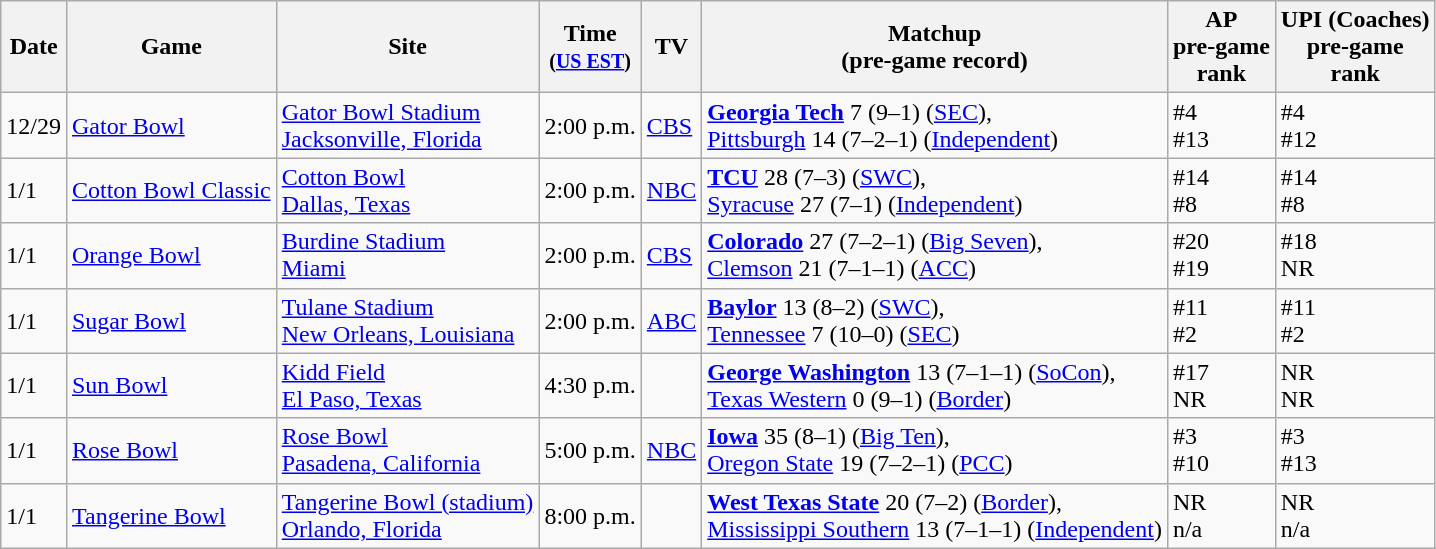<table class="wikitable">
<tr>
<th>Date</th>
<th>Game</th>
<th>Site</th>
<th>Time<br><small>(<a href='#'>US EST</a>)</small></th>
<th>TV</th>
<th>Matchup<br>(pre-game record)</th>
<th>AP<br>pre-game<br>rank</th>
<th>UPI (Coaches)<br>pre-game<br>rank</th>
</tr>
<tr>
<td>12/29</td>
<td><a href='#'>Gator Bowl</a></td>
<td><a href='#'>Gator Bowl Stadium</a> <br> <a href='#'>Jacksonville, Florida</a></td>
<td>2:00 p.m.</td>
<td><a href='#'>CBS</a></td>
<td><strong><a href='#'>Georgia Tech</a></strong> 7 (9–1) (<a href='#'>SEC</a>),<br><a href='#'>Pittsburgh</a> 14 (7–2–1) (<a href='#'>Independent</a>)</td>
<td>#4<br>#13</td>
<td>#4<br>#12</td>
</tr>
<tr>
<td>1/1</td>
<td><a href='#'>Cotton Bowl Classic</a></td>
<td><a href='#'>Cotton Bowl</a> <br> <a href='#'>Dallas, Texas</a></td>
<td>2:00 p.m.</td>
<td><a href='#'>NBC</a></td>
<td><strong><a href='#'>TCU</a></strong> 28 (7–3) (<a href='#'>SWC</a>),<br><a href='#'>Syracuse</a> 27 (7–1) (<a href='#'>Independent</a>)</td>
<td>#14<br>#8</td>
<td>#14<br>#8</td>
</tr>
<tr>
<td>1/1</td>
<td><a href='#'>Orange Bowl</a></td>
<td><a href='#'>Burdine Stadium</a> <br> <a href='#'>Miami</a></td>
<td>2:00 p.m.</td>
<td><a href='#'>CBS</a></td>
<td><strong><a href='#'>Colorado</a></strong> 27 (7–2–1) (<a href='#'>Big Seven</a>),<br><a href='#'>Clemson</a> 21 (7–1–1) (<a href='#'>ACC</a>)</td>
<td>#20<br>#19</td>
<td>#18<br>NR</td>
</tr>
<tr>
<td>1/1</td>
<td><a href='#'>Sugar Bowl</a></td>
<td><a href='#'>Tulane Stadium</a> <br> <a href='#'>New Orleans, Louisiana</a></td>
<td>2:00 p.m.</td>
<td><a href='#'>ABC</a></td>
<td><strong><a href='#'>Baylor</a></strong> 13 (8–2) (<a href='#'>SWC</a>),<br><a href='#'>Tennessee</a> 7 (10–0) (<a href='#'>SEC</a>)</td>
<td>#11<br>#2</td>
<td>#11<br>#2</td>
</tr>
<tr>
<td>1/1</td>
<td><a href='#'>Sun Bowl</a></td>
<td><a href='#'>Kidd Field</a> <br> <a href='#'>El Paso, Texas</a></td>
<td>4:30 p.m.</td>
<td></td>
<td><strong><a href='#'>George Washington</a></strong> 13 (7–1–1) (<a href='#'>SoCon</a>),<br><a href='#'>Texas Western</a> 0 (9–1) (<a href='#'>Border</a>)</td>
<td>#17<br>NR</td>
<td>NR<br>NR</td>
</tr>
<tr>
<td>1/1</td>
<td><a href='#'>Rose Bowl</a></td>
<td><a href='#'>Rose Bowl</a> <br> <a href='#'>Pasadena, California</a></td>
<td>5:00 p.m.</td>
<td><a href='#'>NBC</a></td>
<td><strong><a href='#'>Iowa</a></strong> 35 (8–1) (<a href='#'>Big Ten</a>),<br><a href='#'>Oregon State</a> 19 (7–2–1) (<a href='#'>PCC</a>)</td>
<td>#3<br>#10</td>
<td>#3<br>#13</td>
</tr>
<tr>
<td>1/1</td>
<td><a href='#'>Tangerine Bowl</a></td>
<td><a href='#'>Tangerine Bowl (stadium)</a> <br> <a href='#'>Orlando, Florida</a></td>
<td>8:00 p.m.</td>
<td></td>
<td><strong><a href='#'>West Texas State</a></strong> 20 (7–2) (<a href='#'>Border</a>),<br><a href='#'>Mississippi Southern</a> 13 (7–1–1) (<a href='#'>Independent</a>)</td>
<td>NR<br>n/a</td>
<td>NR<br>n/a</td>
</tr>
</table>
